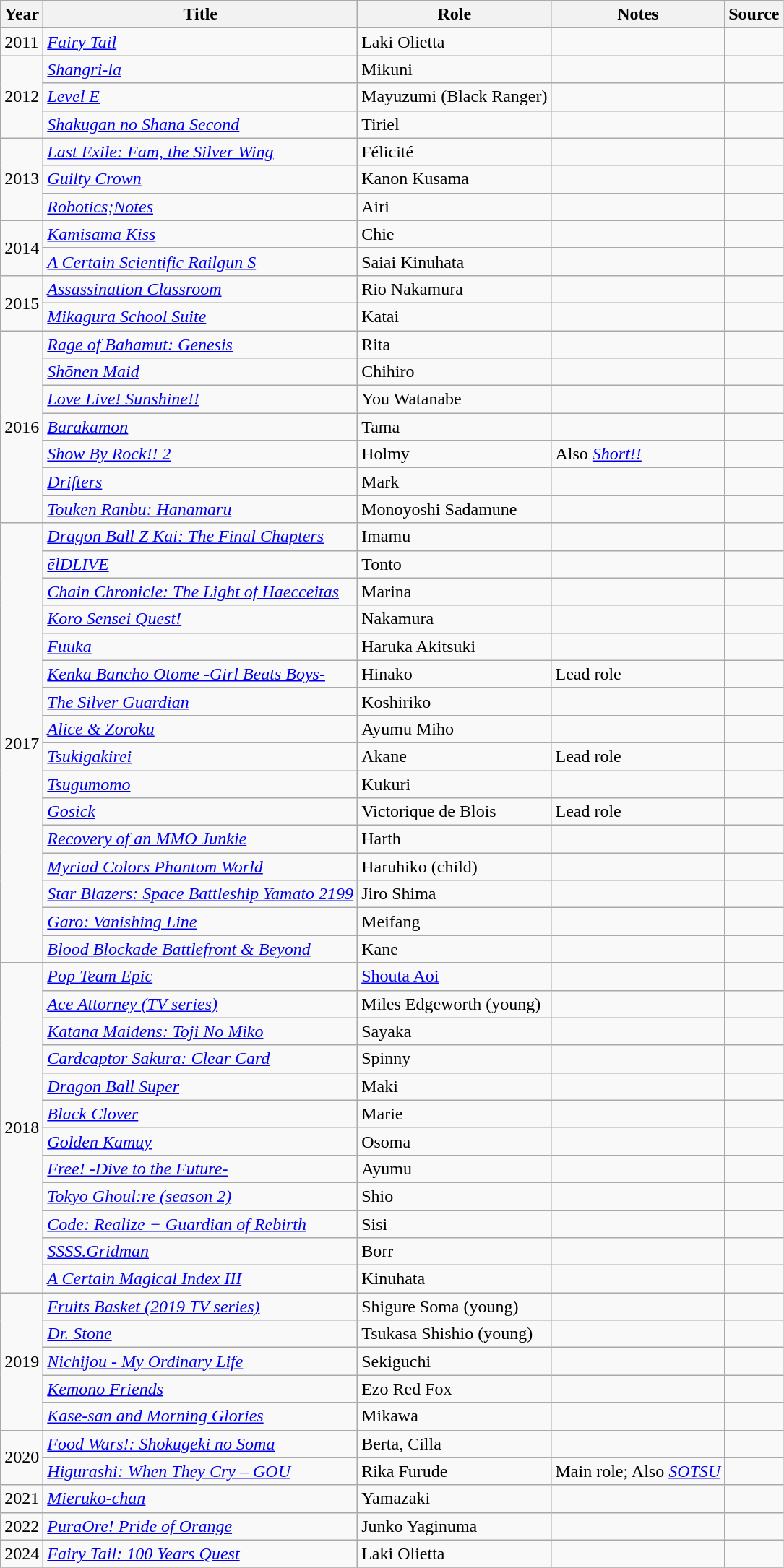<table class="wikitable sortable plainrowheaders">
<tr>
<th>Year</th>
<th>Title</th>
<th>Role</th>
<th class="unsortable">Notes</th>
<th class="unsortable">Source</th>
</tr>
<tr>
<td>2011</td>
<td><em><a href='#'>Fairy Tail</a></em></td>
<td>Laki Olietta</td>
<td></td>
<td></td>
</tr>
<tr>
<td rowspan="3">2012</td>
<td><em><a href='#'>Shangri-la</a></em></td>
<td>Mikuni</td>
<td></td>
<td></td>
</tr>
<tr>
<td><em><a href='#'>Level E</a></em></td>
<td>Mayuzumi (Black Ranger)</td>
<td></td>
<td></td>
</tr>
<tr>
<td><em><a href='#'>Shakugan no Shana Second</a></em></td>
<td>Tiriel</td>
<td></td>
<td></td>
</tr>
<tr>
<td rowspan="3">2013</td>
<td><em><a href='#'>Last Exile: Fam, the Silver Wing</a></em></td>
<td>Félicité</td>
<td></td>
<td></td>
</tr>
<tr>
<td><em><a href='#'>Guilty Crown</a></em></td>
<td>Kanon Kusama</td>
<td></td>
<td></td>
</tr>
<tr>
<td><em><a href='#'>Robotics;Notes</a></em></td>
<td>Airi</td>
<td></td>
<td></td>
</tr>
<tr>
<td rowspan="2">2014</td>
<td><em><a href='#'>Kamisama Kiss</a></em></td>
<td>Chie</td>
<td></td>
<td></td>
</tr>
<tr>
<td><em><a href='#'>A Certain Scientific Railgun S</a></em></td>
<td>Saiai Kinuhata</td>
<td></td>
<td></td>
</tr>
<tr>
<td rowspan="2">2015</td>
<td><em><a href='#'>Assassination Classroom</a></em></td>
<td>Rio Nakamura</td>
<td></td>
<td></td>
</tr>
<tr>
<td><em><a href='#'>Mikagura School Suite</a></em></td>
<td>Katai</td>
<td></td>
<td></td>
</tr>
<tr>
<td rowspan="7">2016</td>
<td><em><a href='#'>Rage of Bahamut: Genesis</a></em></td>
<td>Rita</td>
<td></td>
<td></td>
</tr>
<tr>
<td><em><a href='#'>Shōnen Maid</a></em></td>
<td>Chihiro</td>
<td></td>
<td></td>
</tr>
<tr>
<td><em><a href='#'>Love Live! Sunshine!!</a></em></td>
<td>You Watanabe</td>
<td></td>
<td></td>
</tr>
<tr>
<td><em><a href='#'>Barakamon</a></em></td>
<td>Tama</td>
<td></td>
<td></td>
</tr>
<tr>
<td><em><a href='#'>Show By Rock!! 2</a></em></td>
<td>Holmy</td>
<td>Also <em><a href='#'>Short!!</a></em></td>
<td></td>
</tr>
<tr>
<td><em><a href='#'>Drifters</a></em></td>
<td>Mark</td>
<td></td>
<td></td>
</tr>
<tr>
<td><em><a href='#'>Touken Ranbu: Hanamaru</a></em></td>
<td>Monoyoshi Sadamune</td>
<td></td>
<td></td>
</tr>
<tr>
<td rowspan="16">2017</td>
<td><em><a href='#'>Dragon Ball Z Kai: The Final Chapters</a></em></td>
<td>Imamu</td>
<td></td>
<td></td>
</tr>
<tr>
<td><em><a href='#'>ēlDLIVE</a></em></td>
<td>Tonto</td>
<td></td>
<td></td>
</tr>
<tr>
<td><em><a href='#'>Chain Chronicle: The Light of Haecceitas</a></em></td>
<td>Marina</td>
<td></td>
<td></td>
</tr>
<tr>
<td><em><a href='#'>Koro Sensei Quest!</a></em></td>
<td>Nakamura</td>
<td></td>
<td></td>
</tr>
<tr>
<td><em><a href='#'>Fuuka</a></em></td>
<td>Haruka Akitsuki</td>
<td></td>
<td></td>
</tr>
<tr>
<td><em><a href='#'>Kenka Bancho Otome -Girl Beats Boys-</a></em></td>
<td>Hinako</td>
<td>Lead role</td>
<td></td>
</tr>
<tr>
<td><em><a href='#'>The Silver Guardian</a></em></td>
<td>Koshiriko</td>
<td></td>
<td></td>
</tr>
<tr>
<td><em><a href='#'>Alice & Zoroku</a></em></td>
<td>Ayumu Miho</td>
<td></td>
<td></td>
</tr>
<tr>
<td><em><a href='#'>Tsukigakirei</a></em></td>
<td>Akane</td>
<td>Lead role</td>
<td></td>
</tr>
<tr>
<td><em><a href='#'>Tsugumomo</a></em></td>
<td>Kukuri</td>
<td></td>
<td></td>
</tr>
<tr>
<td><em><a href='#'>Gosick</a></em></td>
<td>Victorique de Blois</td>
<td>Lead role</td>
<td></td>
</tr>
<tr>
<td><em><a href='#'>Recovery of an MMO Junkie</a></em></td>
<td>Harth</td>
<td></td>
<td></td>
</tr>
<tr>
<td><em><a href='#'>Myriad Colors Phantom World</a></em></td>
<td>Haruhiko (child)</td>
<td></td>
<td></td>
</tr>
<tr>
<td><em><a href='#'>Star Blazers: Space Battleship Yamato 2199</a></em></td>
<td>Jiro Shima</td>
<td></td>
<td></td>
</tr>
<tr>
<td><em><a href='#'>Garo: Vanishing Line</a></em></td>
<td>Meifang</td>
<td></td>
<td></td>
</tr>
<tr>
<td><em><a href='#'>Blood Blockade Battlefront & Beyond</a></em></td>
<td>Kane</td>
<td></td>
<td></td>
</tr>
<tr>
<td rowspan="12">2018</td>
<td><em><a href='#'>Pop Team Epic</a></em></td>
<td><a href='#'>Shouta Aoi</a></td>
<td></td>
</tr>
<tr>
<td><em><a href='#'>Ace Attorney (TV series)</a></em></td>
<td>Miles Edgeworth (young)</td>
<td></td>
<td></td>
</tr>
<tr>
<td><em><a href='#'>Katana Maidens: Toji No Miko</a></em></td>
<td>Sayaka</td>
<td></td>
<td></td>
</tr>
<tr>
<td><em><a href='#'>Cardcaptor Sakura: Clear Card</a></em></td>
<td>Spinny</td>
<td></td>
<td></td>
</tr>
<tr>
<td><em><a href='#'>Dragon Ball Super</a></em></td>
<td>Maki</td>
<td></td>
<td></td>
</tr>
<tr>
<td><em><a href='#'>Black Clover</a></em></td>
<td>Marie</td>
<td></td>
<td></td>
</tr>
<tr>
<td><em><a href='#'>Golden Kamuy</a></em></td>
<td>Osoma</td>
<td></td>
<td></td>
</tr>
<tr>
<td><em><a href='#'>Free! -Dive to the Future-</a></em></td>
<td>Ayumu</td>
<td></td>
<td></td>
</tr>
<tr>
<td><em><a href='#'>Tokyo Ghoul:re (season 2)</a></em></td>
<td>Shio</td>
<td></td>
<td></td>
</tr>
<tr>
<td><em><a href='#'>Code: Realize − Guardian of Rebirth</a></em></td>
<td>Sisi</td>
<td></td>
<td></td>
</tr>
<tr>
<td><em><a href='#'>SSSS.Gridman</a></em></td>
<td>Borr</td>
<td></td>
<td></td>
</tr>
<tr>
<td><em><a href='#'>A Certain Magical Index III</a></em></td>
<td>Kinuhata</td>
<td></td>
<td></td>
</tr>
<tr>
<td rowspan="5">2019</td>
<td><em><a href='#'>Fruits Basket (2019 TV series)</a></em></td>
<td>Shigure Soma (young)</td>
<td></td>
<td></td>
</tr>
<tr>
<td><em><a href='#'>Dr. Stone</a></em></td>
<td>Tsukasa Shishio (young)</td>
<td></td>
<td></td>
</tr>
<tr>
<td><em><a href='#'>Nichijou - My Ordinary Life</a></em></td>
<td>Sekiguchi</td>
<td></td>
<td></td>
</tr>
<tr>
<td><em><a href='#'>Kemono Friends</a></em></td>
<td>Ezo Red Fox</td>
<td></td>
<td></td>
</tr>
<tr>
<td><em><a href='#'>Kase-san and Morning Glories</a></em></td>
<td>Mikawa</td>
<td></td>
<td></td>
</tr>
<tr>
<td rowspan="2">2020</td>
<td><em><a href='#'>Food Wars!: Shokugeki no Soma</a></em></td>
<td>Berta, Cilla</td>
<td></td>
<td></td>
</tr>
<tr>
<td><em><a href='#'>Higurashi: When They Cry – GOU</a></em></td>
<td>Rika Furude</td>
<td>Main role; Also <em><a href='#'>SOTSU</a></em></td>
<td></td>
</tr>
<tr>
<td>2021</td>
<td><em><a href='#'>Mieruko-chan</a></em></td>
<td>Yamazaki</td>
<td></td>
<td></td>
</tr>
<tr>
<td>2022</td>
<td><em><a href='#'>PuraOre! Pride of Orange</a></em></td>
<td>Junko Yaginuma</td>
<td></td>
<td></td>
</tr>
<tr>
<td>2024</td>
<td><em><a href='#'>Fairy Tail: 100 Years Quest</a></em></td>
<td>Laki Olietta</td>
<td></td>
<td></td>
</tr>
<tr>
</tr>
</table>
